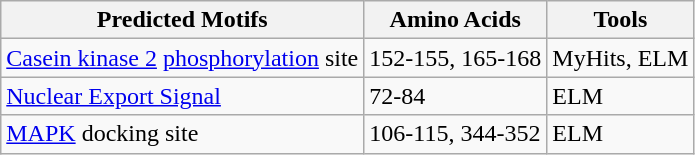<table class="wikitable">
<tr>
<th>Predicted Motifs</th>
<th>Amino Acids</th>
<th>Tools</th>
</tr>
<tr>
<td><a href='#'>Casein kinase 2</a> <a href='#'>phosphorylation</a> site</td>
<td>152-155, 165-168</td>
<td>MyHits, ELM</td>
</tr>
<tr>
<td><a href='#'>Nuclear Export Signal</a></td>
<td>72-84</td>
<td>ELM</td>
</tr>
<tr>
<td><a href='#'>MAPK</a> docking site</td>
<td>106-115, 344-352</td>
<td>ELM</td>
</tr>
</table>
